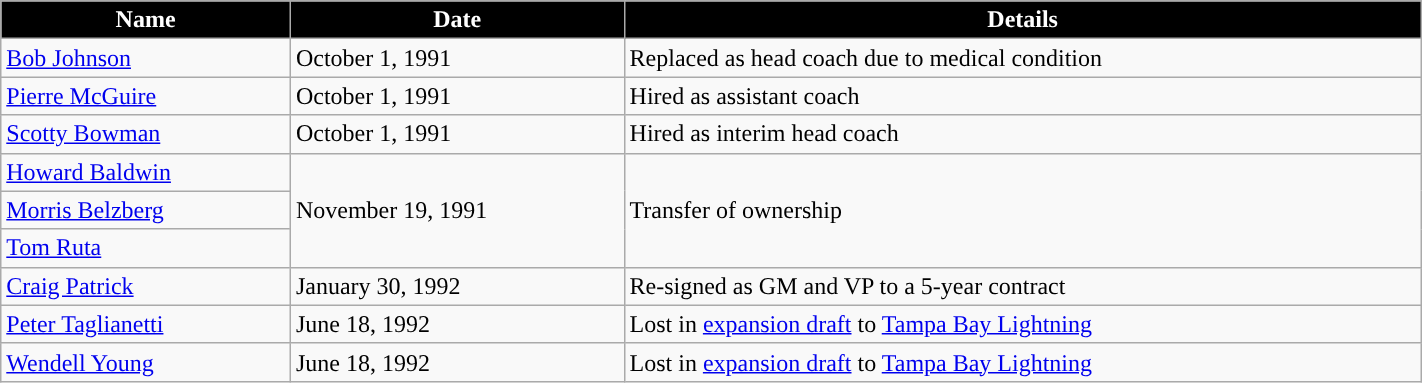<table class="wikitable" style="width:75%;">
<tr style="text-align:center; background:#ddd;">
<th style="color:white; background:#000000; ">Name</th>
<th style="color:white; background:#000000; ">Date</th>
<th style="color:white; background:#000000; ">Details</th>
</tr>
<tr>
<td><a href='#'>Bob Johnson</a></td>
<td>October 1, 1991</td>
<td>Replaced as head coach due to medical condition</td>
</tr>
<tr>
<td><a href='#'>Pierre McGuire</a></td>
<td>October 1, 1991</td>
<td>Hired as assistant coach</td>
</tr>
<tr>
<td><a href='#'>Scotty Bowman</a></td>
<td>October 1, 1991</td>
<td>Hired as interim head coach</td>
</tr>
<tr>
<td><a href='#'>Howard Baldwin</a></td>
<td rowspan=3>November 19, 1991</td>
<td rowspan=3>Transfer of ownership</td>
</tr>
<tr>
<td><a href='#'>Morris Belzberg</a></td>
</tr>
<tr>
<td><a href='#'>Tom Ruta</a></td>
</tr>
<tr>
<td><a href='#'>Craig Patrick</a></td>
<td>January 30, 1992</td>
<td>Re-signed as GM and VP to a 5-year contract</td>
</tr>
<tr>
<td><a href='#'>Peter Taglianetti</a></td>
<td>June 18, 1992</td>
<td>Lost in <a href='#'>expansion draft</a> to <a href='#'>Tampa Bay Lightning</a></td>
</tr>
<tr>
<td><a href='#'>Wendell Young</a></td>
<td>June 18, 1992</td>
<td>Lost in <a href='#'>expansion draft</a> to <a href='#'>Tampa Bay Lightning</a></td>
</tr>
</table>
